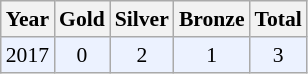<table class="sortable wikitable" style="font-size: 90%;">
<tr>
<th>Year</th>
<th>Gold</th>
<th>Silver</th>
<th>Bronze</th>
<th>Total</th>
</tr>
<tr style="background:#ECF2FF">
<td align="center">2017</td>
<td align="center">0</td>
<td align="center">2</td>
<td align="center">1</td>
<td align="center">3</td>
</tr>
</table>
